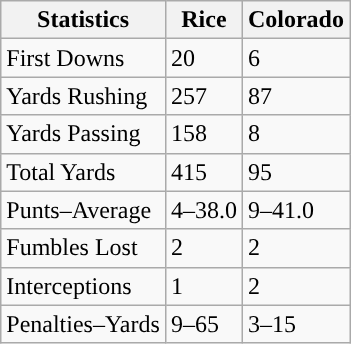<table class="wikitable">
<tr>
<th>Statistics</th>
<th>Rice</th>
<th>Colorado</th>
</tr>
<tr>
<td>First Downs</td>
<td>20</td>
<td>6</td>
</tr>
<tr>
<td>Yards Rushing</td>
<td>257</td>
<td>87</td>
</tr>
<tr>
<td>Yards Passing</td>
<td>158</td>
<td>8</td>
</tr>
<tr>
<td>Total Yards</td>
<td>415</td>
<td>95</td>
</tr>
<tr>
<td>Punts–Average</td>
<td>4–38.0</td>
<td>9–41.0</td>
</tr>
<tr>
<td>Fumbles Lost</td>
<td>2</td>
<td>2</td>
</tr>
<tr>
<td>Interceptions</td>
<td>1</td>
<td>2</td>
</tr>
<tr>
<td>Penalties–Yards</td>
<td>9–65</td>
<td>3–15</td>
</tr>
</table>
